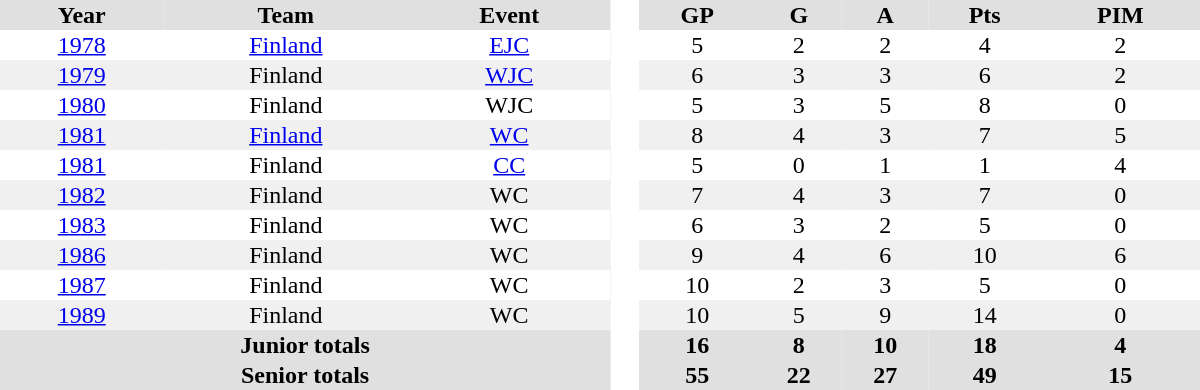<table border="0" cellpadding="1" cellspacing="0" style="text-align:center; width:50em">
<tr ALIGN="center" bgcolor="#e0e0e0">
<th>Year</th>
<th>Team</th>
<th>Event</th>
<th rowspan="99" bgcolor="#ffffff"> </th>
<th>GP</th>
<th>G</th>
<th>A</th>
<th>Pts</th>
<th>PIM</th>
</tr>
<tr>
<td><a href='#'>1978</a></td>
<td><a href='#'>Finland</a></td>
<td><a href='#'>EJC</a></td>
<td>5</td>
<td>2</td>
<td>2</td>
<td>4</td>
<td>2</td>
</tr>
<tr bgcolor="#f0f0f0">
<td><a href='#'>1979</a></td>
<td>Finland</td>
<td><a href='#'>WJC</a></td>
<td>6</td>
<td>3</td>
<td>3</td>
<td>6</td>
<td>2</td>
</tr>
<tr>
<td><a href='#'>1980</a></td>
<td>Finland</td>
<td>WJC</td>
<td>5</td>
<td>3</td>
<td>5</td>
<td>8</td>
<td>0</td>
</tr>
<tr bgcolor="#f0f0f0">
<td><a href='#'>1981</a></td>
<td><a href='#'>Finland</a></td>
<td><a href='#'>WC</a></td>
<td>8</td>
<td>4</td>
<td>3</td>
<td>7</td>
<td>5</td>
</tr>
<tr>
<td><a href='#'>1981</a></td>
<td>Finland</td>
<td><a href='#'>CC</a></td>
<td>5</td>
<td>0</td>
<td>1</td>
<td>1</td>
<td>4</td>
</tr>
<tr bgcolor="#f0f0f0">
<td><a href='#'>1982</a></td>
<td>Finland</td>
<td>WC</td>
<td>7</td>
<td>4</td>
<td>3</td>
<td>7</td>
<td>0</td>
</tr>
<tr>
<td><a href='#'>1983</a></td>
<td>Finland</td>
<td>WC</td>
<td>6</td>
<td>3</td>
<td>2</td>
<td>5</td>
<td>0</td>
</tr>
<tr bgcolor="#f0f0f0">
<td><a href='#'>1986</a></td>
<td>Finland</td>
<td>WC</td>
<td>9</td>
<td>4</td>
<td>6</td>
<td>10</td>
<td>6</td>
</tr>
<tr>
<td><a href='#'>1987</a></td>
<td>Finland</td>
<td>WC</td>
<td>10</td>
<td>2</td>
<td>3</td>
<td>5</td>
<td>0</td>
</tr>
<tr bgcolor="#f0f0f0">
<td><a href='#'>1989</a></td>
<td>Finland</td>
<td>WC</td>
<td>10</td>
<td>5</td>
<td>9</td>
<td>14</td>
<td>0</td>
</tr>
<tr bgcolor="#e0e0e0">
<th colspan=3>Junior totals</th>
<th>16</th>
<th>8</th>
<th>10</th>
<th>18</th>
<th>4</th>
</tr>
<tr bgcolor="#e0e0e0">
<th colspan=3>Senior totals</th>
<th>55</th>
<th>22</th>
<th>27</th>
<th>49</th>
<th>15</th>
</tr>
</table>
